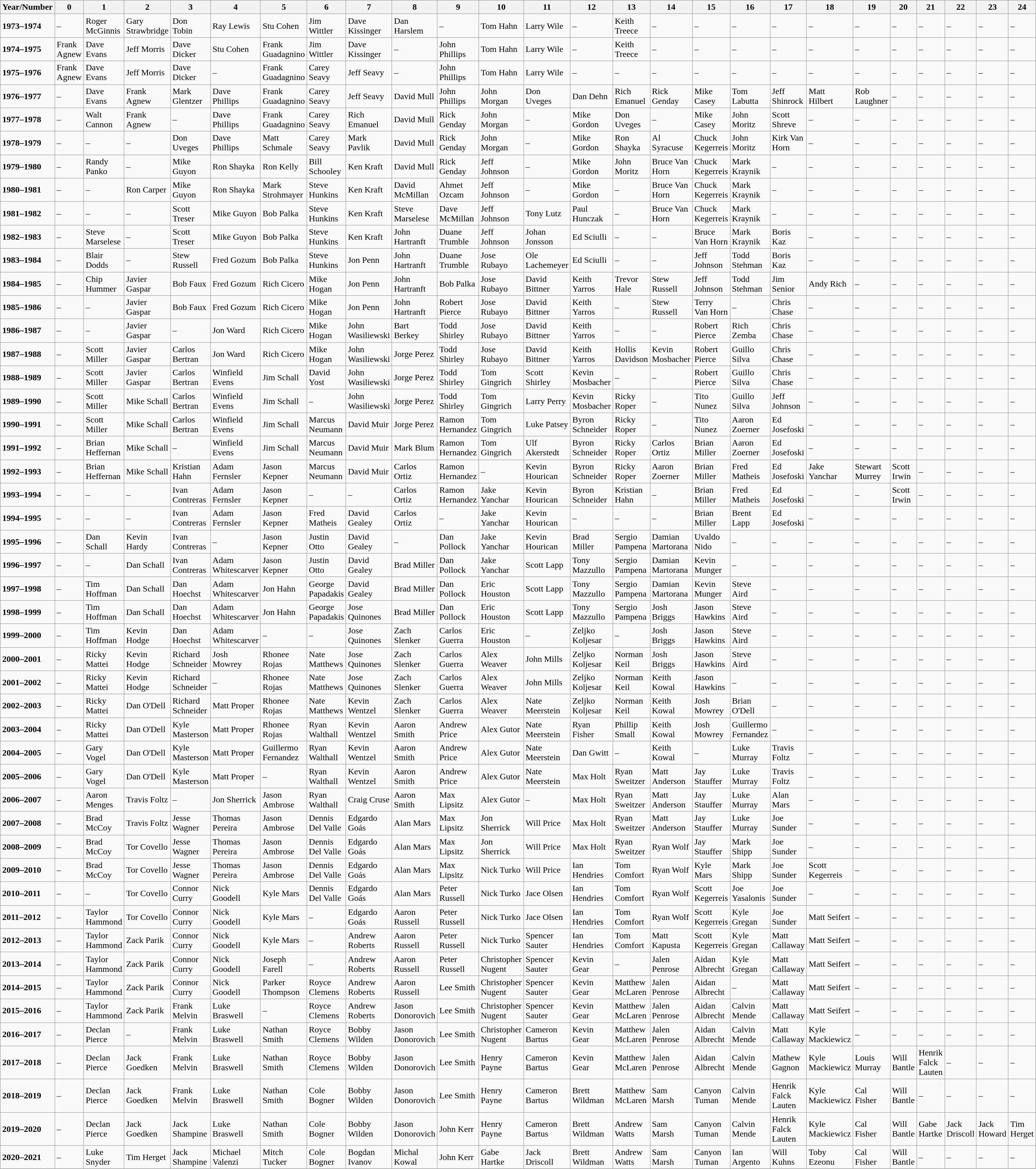<table class="wikitable">
<tr>
<th>Year/Number</th>
<th>0</th>
<th>1</th>
<th>2</th>
<th>3</th>
<th>4</th>
<th>5</th>
<th>6</th>
<th>7</th>
<th>8</th>
<th>9</th>
<th>10</th>
<th>11</th>
<th>12</th>
<th>13</th>
<th>14</th>
<th>15</th>
<th>16</th>
<th>17</th>
<th>18</th>
<th>19</th>
<th>20</th>
<th>21</th>
<th>22</th>
<th>23</th>
<th>24</th>
</tr>
<tr>
<td><strong>1973–1974</strong></td>
<td>–</td>
<td>Roger McGinnis</td>
<td>Gary Strawbridge</td>
<td>Don Tobin</td>
<td>Ray Lewis</td>
<td>Stu Cohen</td>
<td>Jim Wittler</td>
<td>Dave Kissinger</td>
<td>Dan Harslem</td>
<td>–</td>
<td>Tom Hahn</td>
<td>Larry Wile</td>
<td>–</td>
<td>Keith Treece</td>
<td>–</td>
<td>–</td>
<td>–</td>
<td>–</td>
<td>–</td>
<td>–</td>
<td>–</td>
<td>–</td>
<td>–</td>
<td>–</td>
<td>–</td>
</tr>
<tr>
<td><strong>1974–1975</strong></td>
<td>Frank Agnew</td>
<td>Dave Evans</td>
<td>Jeff Morris</td>
<td>Dave Dicker</td>
<td>Stu Cohen</td>
<td>Frank Guadagnino</td>
<td>Jim Wittler</td>
<td>Dave Kissinger</td>
<td>–</td>
<td>John Phillips</td>
<td>Tom Hahn</td>
<td>Larry Wile</td>
<td>–</td>
<td>Keith Treece</td>
<td>–</td>
<td>–</td>
<td>–</td>
<td>–</td>
<td>–</td>
<td>–</td>
<td>–</td>
<td>–</td>
<td>–</td>
<td>–</td>
<td>–</td>
</tr>
<tr>
<td><strong>1975–1976</strong></td>
<td>Frank Agnew</td>
<td>Dave Evans</td>
<td>Jeff Morris</td>
<td>Dave Dicker</td>
<td>–</td>
<td>Frank Guadagnino</td>
<td>Carey Seavy</td>
<td>Jeff Seavy</td>
<td>–</td>
<td>John Phillips</td>
<td>Tom Hahn</td>
<td>Larry Wile</td>
<td>–</td>
<td>–</td>
<td>–</td>
<td>–</td>
<td>–</td>
<td>–</td>
<td>–</td>
<td>–</td>
<td>–</td>
<td>–</td>
<td>–</td>
<td>–</td>
<td>–</td>
</tr>
<tr>
<td><strong>1976–1977</strong></td>
<td>–</td>
<td>Dave Evans</td>
<td>Frank Agnew</td>
<td>Mark Glentzer</td>
<td>Dave Phillips</td>
<td>Frank Guadagnino</td>
<td>Carey Seavy</td>
<td>Jeff Seavy</td>
<td>David Mull</td>
<td>John Phillips</td>
<td>John Morgan</td>
<td>Don Uveges</td>
<td>Dan Dehn</td>
<td>Rich Emanuel</td>
<td>Rick Genday</td>
<td>Mike Casey</td>
<td>Tom Labutta</td>
<td>Jeff Shinrock</td>
<td>Matt Hilbert</td>
<td>Rob Laughner</td>
<td>–</td>
<td>–</td>
<td>–</td>
<td>–</td>
<td>–</td>
</tr>
<tr>
<td><strong>1977–1978</strong></td>
<td>–</td>
<td>Walt Cannon</td>
<td>Frank Agnew</td>
<td>–</td>
<td>Dave Phillips</td>
<td>Frank Guadagnino</td>
<td>Carey Seavy</td>
<td>Rich Emanuel</td>
<td>David Mull</td>
<td>Rick Genday</td>
<td>John Morgan</td>
<td>–</td>
<td>Mike Gordon</td>
<td>Don Uveges</td>
<td>–</td>
<td>Mike Casey</td>
<td>John Moritz</td>
<td>Scott Shreve</td>
<td>–</td>
<td>–</td>
<td>–</td>
<td>–</td>
<td>–</td>
<td>–</td>
<td>–</td>
</tr>
<tr>
<td><strong>1978–1979</strong></td>
<td>–</td>
<td>–</td>
<td>–</td>
<td>Don Uveges</td>
<td>Dave Phillips</td>
<td>Matt Schmale</td>
<td>Carey Seavy</td>
<td>Mark Pavlik</td>
<td>David Mull</td>
<td>Rick Genday</td>
<td>John Morgan</td>
<td>–</td>
<td>Mike Gordon</td>
<td>Ron Shayka</td>
<td>Al Syracuse</td>
<td>Chuck Kegerreis</td>
<td>John Moritz</td>
<td>Kirk Van Horn</td>
<td>–</td>
<td>–</td>
<td>–</td>
<td>–</td>
<td>–</td>
<td>–</td>
<td>–</td>
</tr>
<tr>
<td><strong>1979–1980</strong></td>
<td>–</td>
<td>Randy Panko</td>
<td>–</td>
<td>Mike Guyon</td>
<td>Ron Shayka</td>
<td>Ron Kelly</td>
<td>Bill Schooley</td>
<td>Ken Kraft</td>
<td>David Mull</td>
<td>Rick Genday</td>
<td>Jeff Johnson</td>
<td>–</td>
<td>Mike Gordon</td>
<td>John Moritz</td>
<td>Bruce Van Horn</td>
<td>Chuck Kegerreis</td>
<td>Mark Kraynik</td>
<td>–</td>
<td>–</td>
<td>–</td>
<td>–</td>
<td>–</td>
<td>–</td>
<td>–</td>
<td>–</td>
</tr>
<tr>
<td><strong>1980–1981</strong></td>
<td>–</td>
<td>–</td>
<td>Ron Carper</td>
<td>Mike Guyon</td>
<td>Ron Shayka</td>
<td>Mark Strohmayer</td>
<td>Steve Hunkins</td>
<td>Ken Kraft</td>
<td>David McMillan</td>
<td>Ahmet Ozcam</td>
<td>Jeff Johnson</td>
<td>–</td>
<td>Mike Gordon</td>
<td>–</td>
<td>Bruce Van Horn</td>
<td>Chuck Kegerreis</td>
<td>Mark Kraynik</td>
<td>–</td>
<td>–</td>
<td>–</td>
<td>–</td>
<td>–</td>
<td>–</td>
<td>–</td>
<td>–</td>
</tr>
<tr>
<td><strong>1981–1982</strong></td>
<td>–</td>
<td>–</td>
<td>–</td>
<td>Scott Treser</td>
<td>Mike Guyon</td>
<td>Bob Palka</td>
<td>Steve Hunkins</td>
<td>Ken Kraft</td>
<td>Steve Marselese</td>
<td>Dave McMillan</td>
<td>Jeff Johnson</td>
<td>Tony Lutz</td>
<td>Paul Hunczak</td>
<td>–</td>
<td>Bruce Van Horn</td>
<td>Chuck Kegerreis</td>
<td>Mark Kraynik</td>
<td>–</td>
<td>–</td>
<td>–</td>
<td>–</td>
<td>–</td>
<td>–</td>
<td>–</td>
<td>–</td>
</tr>
<tr>
<td><strong>1982–1983</strong></td>
<td>–</td>
<td>Steve Marselese</td>
<td>–</td>
<td>Scott Treser</td>
<td>Mike Guyon</td>
<td>Bob Palka</td>
<td>Steve Hunkins</td>
<td>Ken Kraft</td>
<td>John Hartranft</td>
<td>Duane Trumble</td>
<td>Jeff Johnson</td>
<td>Johan Jonsson</td>
<td>Ed Sciulli</td>
<td>–</td>
<td>–</td>
<td>Bruce Van Horn</td>
<td>Mark Kraynik</td>
<td>Boris Kaz</td>
<td>–</td>
<td>–</td>
<td>–</td>
<td>–</td>
<td>–</td>
<td>–</td>
<td>–</td>
</tr>
<tr>
<td><strong>1983–1984</strong></td>
<td>–</td>
<td>Blair Dodds</td>
<td>–</td>
<td>Stew Russell</td>
<td>Fred Gozum</td>
<td>Bob Palka</td>
<td>Steve Hunkins</td>
<td>Jon Penn</td>
<td>John Hartranft</td>
<td>Duane Trumble</td>
<td>Jose Rubayo</td>
<td>Ole Lachemeyer</td>
<td>Ed Sciulli</td>
<td>–</td>
<td>–</td>
<td>Jeff Johnson</td>
<td>Todd Stehman</td>
<td>Boris Kaz</td>
<td>–</td>
<td>–</td>
<td>–</td>
<td>–</td>
<td>–</td>
<td>–</td>
<td>–</td>
</tr>
<tr>
<td><strong>1984–1985</strong></td>
<td>–</td>
<td>Chip Hummer</td>
<td>Javier Gaspar</td>
<td>Bob Faux</td>
<td>Fred Gozum</td>
<td>Rich Cicero</td>
<td>Mike Hogan</td>
<td>Jon Penn</td>
<td>John Hartranft</td>
<td>Bob Palka</td>
<td>Jose Rubayo</td>
<td>David Bittner</td>
<td>Keith Yarros</td>
<td>Trevor Hale</td>
<td>Stew Russell</td>
<td>Jeff Johnson</td>
<td>Todd Stehman</td>
<td>Jim Senior</td>
<td>Andy Rich</td>
<td>–</td>
<td>–</td>
<td>–</td>
<td>–</td>
<td>–</td>
<td>–</td>
</tr>
<tr>
<td><strong>1985–1986</strong></td>
<td>–</td>
<td>–</td>
<td>Javier Gaspar</td>
<td>Bob Faux</td>
<td>Fred Gozum</td>
<td>Rich Cicero</td>
<td>Mike Hogan</td>
<td>Jon Penn</td>
<td>John Hartranft</td>
<td>Robert Pierce</td>
<td>Jose Rubayo</td>
<td>David Bittner</td>
<td>Keith Yarros</td>
<td>–</td>
<td>Stew Russell</td>
<td>Terry Van Horn</td>
<td>–</td>
<td>Chris Chase</td>
<td>–</td>
<td>–</td>
<td>–</td>
<td>–</td>
<td>–</td>
<td>–</td>
<td>–</td>
</tr>
<tr>
<td><strong>1986–1987</strong></td>
<td>–</td>
<td>–</td>
<td>Javier Gaspar</td>
<td>–</td>
<td>Jon Ward</td>
<td>Rich Cicero</td>
<td>Mike Hogan</td>
<td>John Wasiliewski</td>
<td>Bart Berkey</td>
<td>Todd Shirley</td>
<td>Jose Rubayo</td>
<td>David Bittner</td>
<td>Keith Yarros</td>
<td>–</td>
<td>–</td>
<td>Robert Pierce</td>
<td>Rich Zemba</td>
<td>Chris Chase</td>
<td>–</td>
<td>–</td>
<td>–</td>
<td>–</td>
<td>–</td>
<td>–</td>
<td>–</td>
</tr>
<tr>
<td><strong>1987–1988</strong></td>
<td>–</td>
<td>Scott Miller</td>
<td>Javier Gaspar</td>
<td>Carlos Bertran</td>
<td>Jon Ward</td>
<td>Rich Cicero</td>
<td>Mike Hogan</td>
<td>John Wasiliewski</td>
<td>Jorge Perez</td>
<td>Todd Shirley</td>
<td>Jose Rubayo</td>
<td>David Bittner</td>
<td>Keith Yarros</td>
<td>Hollis Davidson</td>
<td>Kevin Mosbacher</td>
<td>Robert Pierce</td>
<td>Guillo Silva</td>
<td>Chris Chase</td>
<td>–</td>
<td>–</td>
<td>–</td>
<td>–</td>
<td>–</td>
<td>–</td>
<td>–</td>
</tr>
<tr>
<td><strong>1988–1989</strong></td>
<td>–</td>
<td>Scott Miller</td>
<td>Javier Gaspar</td>
<td>Carlos Bertran</td>
<td>Winfield Evens</td>
<td>Jim Schall</td>
<td>David Yost</td>
<td>John Wasiliewski</td>
<td>Jorge Perez</td>
<td>Todd Shirley</td>
<td>Tom Gingrich</td>
<td>Scott Shirley</td>
<td>Kevin Mosbacher</td>
<td>–</td>
<td>–</td>
<td>Robert Pierce</td>
<td>Guillo Silva</td>
<td>Chris Chase</td>
<td>–</td>
<td>–</td>
<td>–</td>
<td>–</td>
<td>–</td>
<td>–</td>
<td>–</td>
</tr>
<tr>
<td><strong>1989–1990</strong></td>
<td>–</td>
<td>Scott Miller</td>
<td>Mike Schall</td>
<td>Carlos Bertran</td>
<td>Winfield Evens</td>
<td>Jim Schall</td>
<td>–</td>
<td>John Wasiliewski</td>
<td>Jorge Perez</td>
<td>Todd Shirley</td>
<td>Tom Gingrich</td>
<td>Larry Perry</td>
<td>Kevin Mosbacher</td>
<td>Ricky Roper</td>
<td>–</td>
<td>Tito Nunez</td>
<td>Guillo Silva</td>
<td>Jeff Johnson</td>
<td>–</td>
<td>–</td>
<td>–</td>
<td>–</td>
<td>–</td>
<td>–</td>
<td>–</td>
</tr>
<tr>
<td><strong>1990–1991</strong></td>
<td>–</td>
<td>Scott Miller</td>
<td>Mike Schall</td>
<td>Carlos Bertran</td>
<td>Winfield Evens</td>
<td>Jim Schall</td>
<td>Marcus Neumann</td>
<td>David Muir</td>
<td>Jorge Perez</td>
<td>Ramon Hernandez</td>
<td>Tom Gingrich</td>
<td>Luke Patsey</td>
<td>Byron Schneider</td>
<td>Ricky Roper</td>
<td>–</td>
<td>Tito Nunez</td>
<td>Aaron Zoerner</td>
<td>Ed Josefoski</td>
<td>–</td>
<td>–</td>
<td>–</td>
<td>–</td>
<td>–</td>
<td>–</td>
<td>–</td>
</tr>
<tr>
<td><strong>1991–1992</strong></td>
<td>–</td>
<td>Brian Heffernan</td>
<td>Mike Schall</td>
<td>–</td>
<td>Winfield Evens</td>
<td>Jim Schall</td>
<td>Marcus Neumann</td>
<td>David Muir</td>
<td>Mark Blum</td>
<td>Ramon Hernandez</td>
<td>Tom Gingrich</td>
<td>Ulf Akerstedt</td>
<td>Byron Schneider</td>
<td>Ricky Roper</td>
<td>Carlos Ortiz</td>
<td>Brian Miller</td>
<td>Aaron Zoerner</td>
<td>Ed Josefoski</td>
<td>–</td>
<td>–</td>
<td>–</td>
<td>–</td>
<td>–</td>
<td>–</td>
<td>–</td>
</tr>
<tr>
<td><strong>1992–1993</strong></td>
<td>–</td>
<td>Brian Heffernan</td>
<td>Mike Schall</td>
<td>Kristian Hahn</td>
<td>Adam Fernsler</td>
<td>Jason Kepner</td>
<td>Marcus Neumann</td>
<td>David Muir</td>
<td>Carlos Ortiz</td>
<td>Ramon Hernandez</td>
<td>–</td>
<td>Kevin Hourican</td>
<td>Byron Schneider</td>
<td>Ricky Roper</td>
<td>Aaron Zoerner</td>
<td>Brian Miller</td>
<td>Fred Matheis</td>
<td>Ed Josefoski</td>
<td>Jake Yanchar</td>
<td>Stewart Murrey</td>
<td>Scott Irwin</td>
<td>–</td>
<td>–</td>
<td>–</td>
<td>–</td>
</tr>
<tr>
<td><strong>1993–1994</strong></td>
<td>–</td>
<td>–</td>
<td>–</td>
<td>Ivan Contreras</td>
<td>Adam Fernsler</td>
<td>Jason Kepner</td>
<td>–</td>
<td>–</td>
<td>Carlos Ortiz</td>
<td>Ramon Hernandez</td>
<td>Jake Yanchar</td>
<td>Kevin Hourican</td>
<td>Byron Schneider</td>
<td>Kristian Hahn</td>
<td>–</td>
<td>Brian Miller</td>
<td>Fred Matheis</td>
<td>Ed Josefoski</td>
<td>–</td>
<td>–</td>
<td>Scott Irwin</td>
<td>–</td>
<td>–</td>
<td>–</td>
<td>–</td>
</tr>
<tr>
<td><strong>1994–1995</strong></td>
<td>–</td>
<td>–</td>
<td>–</td>
<td>Ivan Contreras</td>
<td>Adam Fernsler</td>
<td>Jason Kepner</td>
<td>Fred Matheis</td>
<td>David Gealey</td>
<td>Carlos Ortiz</td>
<td>–</td>
<td>Jake Yanchar</td>
<td>Kevin Hourican</td>
<td>–</td>
<td>–</td>
<td>–</td>
<td>Brian Miller</td>
<td>Brent Lapp</td>
<td>Ed Josefoski</td>
<td>–</td>
<td>–</td>
<td>–</td>
<td>–</td>
<td>–</td>
<td>–</td>
<td>–</td>
</tr>
<tr>
<td><strong>1995–1996</strong></td>
<td>–</td>
<td>Dan Schall</td>
<td>Kevin Hardy</td>
<td>Ivan Contreras</td>
<td>–</td>
<td>Jason Kepner</td>
<td>Justin Otto</td>
<td>David Gealey</td>
<td>–</td>
<td>Dan Pollock</td>
<td>Jake Yanchar</td>
<td>Kevin Hourican</td>
<td>Brad Miller</td>
<td>Sergio Pampena</td>
<td>Damian Martorana</td>
<td>Uvaldo Nido</td>
<td>–</td>
<td>–</td>
<td>–</td>
<td>–</td>
<td>–</td>
<td>–</td>
<td>–</td>
<td>–</td>
<td>–</td>
</tr>
<tr>
<td><strong>1996–1997</strong></td>
<td>–</td>
<td>–</td>
<td>Dan Schall</td>
<td>Ivan Contreras</td>
<td>Adam Whitescarver</td>
<td>Jason Kepner</td>
<td>Justin Otto</td>
<td>David Gealey</td>
<td>Brad Miller</td>
<td>Dan Pollock</td>
<td>Jake Yanchar</td>
<td>Scott Lapp</td>
<td>Tony Mazzullo</td>
<td>Sergio Pampena</td>
<td>Damian Martorana</td>
<td>Kevin Munger</td>
<td>–</td>
<td>–</td>
<td>–</td>
<td>–</td>
<td>–</td>
<td>–</td>
<td>–</td>
<td>–</td>
<td>–</td>
</tr>
<tr>
<td><strong>1997–1998</strong></td>
<td>–</td>
<td>Tim Hoffman</td>
<td>Dan Schall</td>
<td>Dan Hoechst</td>
<td>Adam Whitescarver</td>
<td>Jon Hahn</td>
<td>George Papadakis</td>
<td>David Gealey</td>
<td>Brad Miller</td>
<td>Dan Pollock</td>
<td>Eric Houston</td>
<td>Scott Lapp</td>
<td>Tony Mazzullo</td>
<td>Sergio Pampena</td>
<td>Damian Martorana</td>
<td>Kevin Munger</td>
<td>Steve Aird</td>
<td>–</td>
<td>–</td>
<td>–</td>
<td>–</td>
<td>–</td>
<td>–</td>
<td>–</td>
<td>–</td>
</tr>
<tr>
<td><strong>1998–1999</strong></td>
<td>–</td>
<td>Tim Hoffman</td>
<td>Dan Schall</td>
<td>Dan Hoechst</td>
<td>Adam Whitescarver</td>
<td>Jon Hahn</td>
<td>George Papadakis</td>
<td>Jose Quinones</td>
<td>Brad Miller</td>
<td>Dan Pollock</td>
<td>Eric Houston</td>
<td>Scott Lapp</td>
<td>Tony Mazzullo</td>
<td>Sergio Pampena</td>
<td>Josh Briggs</td>
<td>Jason Hawkins</td>
<td>Steve Aird</td>
<td>–</td>
<td>–</td>
<td>–</td>
<td>–</td>
<td>–</td>
<td>–</td>
<td>–</td>
<td>–</td>
</tr>
<tr>
<td><strong>1999–2000</strong></td>
<td>–</td>
<td>Tim Hoffman</td>
<td>Kevin Hodge</td>
<td>Dan Hoechst</td>
<td>Adam Whitescarver</td>
<td>–</td>
<td>–</td>
<td>Jose Quinones</td>
<td>Zach Slenker</td>
<td>Carlos Guerra</td>
<td>Eric Houston</td>
<td>–</td>
<td>Zeljko Koljesar</td>
<td>–</td>
<td>Josh Briggs</td>
<td>Jason Hawkins</td>
<td>Steve Aird</td>
<td>–</td>
<td>–</td>
<td>–</td>
<td>–</td>
<td>–</td>
<td>–</td>
<td>–</td>
<td>–</td>
</tr>
<tr>
<td><strong>2000–2001</strong></td>
<td>–</td>
<td>Ricky Mattei</td>
<td>Kevin Hodge</td>
<td>Richard Schneider</td>
<td>Josh Mowrey</td>
<td>Rhonee Rojas</td>
<td>Nate Matthews</td>
<td>Jose Quinones</td>
<td>Zach Slenker</td>
<td>Carlos Guerra</td>
<td>Alex Weaver</td>
<td>John Mills</td>
<td>Zeljko Koljesar</td>
<td>Norman Keil</td>
<td>Josh Briggs</td>
<td>Jason Hawkins</td>
<td>Steve Aird</td>
<td>–</td>
<td>–</td>
<td>–</td>
<td>–</td>
<td>–</td>
<td>–</td>
<td>–</td>
<td>–</td>
</tr>
<tr>
<td><strong>2001–2002</strong></td>
<td>–</td>
<td>Ricky Mattei</td>
<td>Kevin Hodge</td>
<td>Richard Schneider</td>
<td>–</td>
<td>Rhonee Rojas</td>
<td>Nate Matthews</td>
<td>Jose Quinones</td>
<td>Zach Slenker</td>
<td>Carlos Guerra</td>
<td>Alex Weaver</td>
<td>John Mills</td>
<td>Zeljko Koljesar</td>
<td>Norman Keil</td>
<td>Keith Kowal</td>
<td>Jason Hawkins</td>
<td>–</td>
<td>–</td>
<td>–</td>
<td>–</td>
<td>–</td>
<td>–</td>
<td>–</td>
<td>–</td>
<td>–</td>
</tr>
<tr>
<td><strong>2002–2003</strong></td>
<td>–</td>
<td>Ricky Mattei</td>
<td>Dan O'Dell</td>
<td>Richard Schneider</td>
<td>Matt Proper</td>
<td>Rhonee Rojas</td>
<td>Nate Matthews</td>
<td>Kevin Wentzel</td>
<td>Zach Slenker</td>
<td>Carlos Guerra</td>
<td>Alex Weaver</td>
<td>Nate Meerstein</td>
<td>Zeljko Koljesar</td>
<td>Norman Keil</td>
<td>Keith Kowal</td>
<td>Josh Mowrey</td>
<td>Brian O'Dell</td>
<td>–</td>
<td>–</td>
<td>–</td>
<td>–</td>
<td>–</td>
<td>–</td>
<td>–</td>
<td>–</td>
</tr>
<tr>
<td><strong>2003–2004</strong></td>
<td>–</td>
<td>Ricky Mattei</td>
<td>Dan O'Dell</td>
<td>Kyle Masterson</td>
<td>Matt Proper</td>
<td>Rhonee Rojas</td>
<td>Ryan Walthall</td>
<td>Kevin Wentzel</td>
<td>Aaron Smith</td>
<td>Andrew Price</td>
<td>Alex Gutor</td>
<td>Nate Meerstein</td>
<td>Ryan Fisher</td>
<td>Phillip Small</td>
<td>Keith Kowal</td>
<td>Josh Mowrey</td>
<td>Guillermo Fernandez</td>
<td>–</td>
<td>–</td>
<td>–</td>
<td>–</td>
<td>–</td>
<td>–</td>
<td>–</td>
<td>–</td>
</tr>
<tr>
<td><strong>2004–2005</strong></td>
<td>–</td>
<td>Gary Vogel</td>
<td>Dan O'Dell</td>
<td>Kyle Masterson</td>
<td>Matt Proper</td>
<td>Guillermo Fernandez</td>
<td>Ryan Walthall</td>
<td>Kevin Wentzel</td>
<td>Aaron Smith</td>
<td>Andrew Price</td>
<td>Alex Gutor</td>
<td>Nate Meerstein</td>
<td>Dan Gwitt</td>
<td>–</td>
<td>Keith Kowal</td>
<td>–</td>
<td>Luke Murray</td>
<td>Travis Foltz</td>
<td>–</td>
<td>–</td>
<td>–</td>
<td>–</td>
<td>–</td>
<td>–</td>
<td>–</td>
</tr>
<tr>
<td><strong>2005–2006</strong></td>
<td>–</td>
<td>Gary Vogel</td>
<td>Dan O'Dell</td>
<td>Kyle Masterson</td>
<td>Matt Proper</td>
<td>–</td>
<td>Ryan Walthall</td>
<td>Kevin Wentzel</td>
<td>Aaron Smith</td>
<td>Andrew Price</td>
<td>Alex Gutor</td>
<td>Nate Meerstein</td>
<td>Max Holt</td>
<td>Ryan Sweitzer</td>
<td>Matt Anderson</td>
<td>Jay Stauffer</td>
<td>Luke Murray</td>
<td>Travis Foltz</td>
<td>–</td>
<td>–</td>
<td>–</td>
<td>–</td>
<td>–</td>
<td>–</td>
<td>–</td>
</tr>
<tr>
<td><strong>2006–2007</strong></td>
<td>–</td>
<td>Aaron Menges</td>
<td>Travis Foltz</td>
<td>–</td>
<td>Jon Sherrick</td>
<td>Jason Ambrose</td>
<td>Ryan Walthall</td>
<td>Craig Cruse</td>
<td>Aaron Smith</td>
<td>Max Lipsitz</td>
<td>Alex Gutor</td>
<td>–</td>
<td>Max Holt</td>
<td>Ryan Sweitzer</td>
<td>Matt Anderson</td>
<td>Jay Stauffer</td>
<td>Luke Murray</td>
<td>Alan Mars</td>
<td>–</td>
<td>–</td>
<td>–</td>
<td>–</td>
<td>–</td>
<td>–</td>
<td>–</td>
</tr>
<tr>
<td><strong>2007–2008</strong></td>
<td>–</td>
<td>Brad McCoy</td>
<td>Travis Foltz</td>
<td>Jesse Wagner</td>
<td>Thomas Pereira</td>
<td>Jason Ambrose</td>
<td>Dennis Del Valle</td>
<td>Edgardo Goás</td>
<td>Alan Mars</td>
<td>Max Lipsitz</td>
<td>Jon Sherrick</td>
<td>Will Price</td>
<td>Max Holt</td>
<td>Ryan Sweitzer</td>
<td>Matt Anderson</td>
<td>Jay Stauffer</td>
<td>Luke Murray</td>
<td>Joe Sunder</td>
<td>–</td>
<td>–</td>
<td>–</td>
<td>–</td>
<td>–</td>
<td>–</td>
<td>–</td>
</tr>
<tr>
<td><strong>2008–2009</strong></td>
<td>–</td>
<td>Brad McCoy</td>
<td>Tor Covello</td>
<td>Jesse Wagner</td>
<td>Thomas Pereira</td>
<td>Jason Ambrose</td>
<td>Dennis Del Valle</td>
<td>Edgardo Goás</td>
<td>Alan Mars</td>
<td>Max Lipsitz</td>
<td>Jon Sherrick</td>
<td>Will Price</td>
<td>Max Holt</td>
<td>Ryan Sweitzer</td>
<td>Ryan Wolf</td>
<td>Jay Stauffer</td>
<td>Mark Shipp</td>
<td>Joe Sunder</td>
<td>–</td>
<td>–</td>
<td>–</td>
<td>–</td>
<td>–</td>
<td>–</td>
<td>–</td>
</tr>
<tr>
<td><strong>2009–2010</strong></td>
<td>–</td>
<td>Brad McCoy</td>
<td>Tor Covello</td>
<td>Jesse Wagner</td>
<td>Thomas Pereira</td>
<td>Jason Ambrose</td>
<td>Dennis Del Valle</td>
<td>Edgardo Goás</td>
<td>Alan Mars</td>
<td>Max Lipsitz</td>
<td>Nick Turko</td>
<td>Will Price</td>
<td>Ian Hendries</td>
<td>Tom Comfort</td>
<td>Ryan Wolf</td>
<td>Kyle Mars</td>
<td>Mark Shipp</td>
<td>Joe Sunder</td>
<td>Scott Kegerreis</td>
<td>–</td>
<td>–</td>
<td>–</td>
<td>–</td>
<td>–</td>
<td>–</td>
</tr>
<tr>
<td><strong>2010–2011</strong></td>
<td>–</td>
<td>–</td>
<td>Tor Covello</td>
<td>Connor Curry</td>
<td>Nick Goodell</td>
<td>Kyle Mars</td>
<td>Dennis Del Valle</td>
<td>Edgardo Goás</td>
<td>Alan Mars</td>
<td>Peter Russell</td>
<td>Nick Turko</td>
<td>Jace Olsen</td>
<td>Ian Hendries</td>
<td>Tom Comfort</td>
<td>Ryan Wolf</td>
<td>Scott Kegerreis</td>
<td>Joe Yasalonis</td>
<td>Joe Sunder</td>
<td>–</td>
<td>–</td>
<td>–</td>
<td>–</td>
<td>–</td>
<td>–</td>
<td>–</td>
</tr>
<tr>
<td><strong>2011–2012</strong></td>
<td>–</td>
<td>Taylor Hammond</td>
<td>Tor Covello</td>
<td>Connor Curry</td>
<td>Nick Goodell</td>
<td>Kyle Mars</td>
<td>–</td>
<td>Edgardo Goás</td>
<td>Aaron Russell</td>
<td>Peter Russell</td>
<td>Nick Turko</td>
<td>Jace Olsen</td>
<td>Ian Hendries</td>
<td>Tom Comfort</td>
<td>Ryan Wolf</td>
<td>Scott Kegerreis</td>
<td>Kyle Gregan</td>
<td>Joe Sunder</td>
<td>Matt Seifert</td>
<td>–</td>
<td>–</td>
<td>–</td>
<td>–</td>
<td>–</td>
<td>–</td>
</tr>
<tr>
<td><strong>2012–2013</strong></td>
<td>–</td>
<td>Taylor Hammond</td>
<td>Zack Parik</td>
<td>Connor Curry</td>
<td>Nick Goodell</td>
<td>Kyle Mars</td>
<td>–</td>
<td>Andrew Roberts</td>
<td>Aaron Russell</td>
<td>Peter Russell</td>
<td>Nick Turko</td>
<td>Spencer Sauter</td>
<td>Ian Hendries</td>
<td>Tom Comfort</td>
<td>Matt Kapusta</td>
<td>Scott Kegerreis</td>
<td>Kyle Gregan</td>
<td>Matt Callaway</td>
<td>Matt Seifert</td>
<td>–</td>
<td>–</td>
<td>–</td>
<td>–</td>
<td>–</td>
<td>–</td>
</tr>
<tr>
<td><strong>2013–2014</strong></td>
<td>–</td>
<td>Taylor Hammond</td>
<td>Zack Parik</td>
<td>Connor Curry</td>
<td>Nick Goodell</td>
<td>Joseph Farell</td>
<td>–</td>
<td>Andrew Roberts</td>
<td>Aaron Russell</td>
<td>Peter Russell</td>
<td>Christopher Nugent</td>
<td>Spencer Sauter</td>
<td>Kevin Gear</td>
<td>–</td>
<td>Jalen Penrose</td>
<td>Aidan Albrecht</td>
<td>Kyle Gregan</td>
<td>Matt Callaway</td>
<td>Matt Seifert</td>
<td>–</td>
<td>–</td>
<td>–</td>
<td>–</td>
<td>–</td>
<td>–</td>
</tr>
<tr>
<td><strong>2014–2015</strong></td>
<td>–</td>
<td>Taylor Hammond</td>
<td>Zack Parik</td>
<td>Connor Curry</td>
<td>Nick Goodell</td>
<td>Parker Thompson</td>
<td>Royce Clemens</td>
<td>Andrew Roberts</td>
<td>Aaron Russell</td>
<td>Lee Smith</td>
<td>Christopher Nugent</td>
<td>Spencer Sauter</td>
<td>Kevin Gear</td>
<td>Matthew McLaren</td>
<td>Jalen Penrose</td>
<td>Aidan Albrecht</td>
<td>–</td>
<td>Matt Callaway</td>
<td>Matt Seifert</td>
<td>–</td>
<td>–</td>
<td>–</td>
<td>–</td>
<td>–</td>
<td>–</td>
</tr>
<tr>
<td><strong>2015–2016</strong></td>
<td>–</td>
<td>Taylor Hammond</td>
<td>Zack Parik</td>
<td>Frank Melvin</td>
<td>Luke Braswell</td>
<td>–</td>
<td>Royce Clemens</td>
<td>Andrew Roberts</td>
<td>Jason Donorovich</td>
<td>Lee Smith</td>
<td>Christopher Nugent</td>
<td>Spencer Sauter</td>
<td>Kevin Gear</td>
<td>Matthew McLaren</td>
<td>Jalen Penrose</td>
<td>Aidan Albrecht</td>
<td>Calvin Mende</td>
<td>Matt Callaway</td>
<td>Matt Seifert</td>
<td>–</td>
<td>–</td>
<td>–</td>
<td>–</td>
<td>–</td>
<td>–</td>
</tr>
<tr>
<td><strong>2016–2017</strong></td>
<td>–</td>
<td>Declan Pierce</td>
<td>–</td>
<td>Frank Melvin</td>
<td>Luke Braswell</td>
<td>Nathan Smith</td>
<td>Royce Clemens</td>
<td>Bobby Wilden</td>
<td>Jason Donorovich</td>
<td>Lee Smith</td>
<td>Christopher Nugent</td>
<td>Cameron Bartus</td>
<td>Kevin Gear</td>
<td>Matthew McLaren</td>
<td>Jalen Penrose</td>
<td>Aidan Albrecht</td>
<td>Calvin Mende</td>
<td>Matt Callaway</td>
<td>Kyle Mackiewicz</td>
<td>–</td>
<td>–</td>
<td>–</td>
<td>–</td>
<td>–</td>
<td>–</td>
</tr>
<tr>
<td><strong>2017–2018</strong></td>
<td>–</td>
<td>Declan Pierce</td>
<td>Jack Goedken</td>
<td>Frank Melvin</td>
<td>Luke Braswell</td>
<td>Nathan Smith</td>
<td>Royce Clemens</td>
<td>Bobby Wilden</td>
<td>Jason Donorovich</td>
<td>Lee Smith</td>
<td>Henry Payne</td>
<td>Cameron Bartus</td>
<td>Kevin Gear</td>
<td>Matthew McLaren</td>
<td>Jalen Penrose</td>
<td>Aidan Albrecht</td>
<td>Calvin Mende</td>
<td>Mathew Gagnon</td>
<td>Kyle Mackiewicz</td>
<td>Louis Murray</td>
<td>Will Bantle</td>
<td>Henrik Falck Lauten</td>
<td>–</td>
<td>–</td>
<td>–</td>
</tr>
<tr>
<td><strong>2018–2019</strong></td>
<td>–</td>
<td>Declan Pierce</td>
<td>Jack Goedken</td>
<td>Frank Melvin</td>
<td>Luke Braswell</td>
<td>Nathan Smith</td>
<td>Cole Bogner</td>
<td>Bobby Wilden</td>
<td>Jason Donorovich</td>
<td>Lee Smith</td>
<td>Henry Payne</td>
<td>Cameron Bartus</td>
<td>Brett Wildman</td>
<td>Matthew McLaren</td>
<td>Sam Marsh</td>
<td>Canyon Tuman</td>
<td>Calvin Mende</td>
<td>Henrik Falck Lauten</td>
<td>Kyle Mackiewicz</td>
<td>Cal Fisher</td>
<td>Will Bantle</td>
<td>–</td>
<td>–</td>
<td>–</td>
<td>–</td>
</tr>
<tr>
<td><strong>2019–2020</strong></td>
<td>–</td>
<td>Declan Pierce</td>
<td>Jack Goedken</td>
<td>Jack Shampine</td>
<td>Luke Braswell</td>
<td>Nathan Smith</td>
<td>Cole Bogner</td>
<td>Bobby Wilden</td>
<td>Jason Donorovich</td>
<td>John Kerr</td>
<td>Henry Payne</td>
<td>Cameron Bartus</td>
<td>Brett Wildman</td>
<td>Andrew Watts</td>
<td>Sam Marsh</td>
<td>Canyon Tuman</td>
<td>Calvin Mende</td>
<td>Henrik Falck Lauten</td>
<td>Kyle Mackiewicz</td>
<td>Cal Fisher</td>
<td>Will Bantle</td>
<td>Gabe Hartke</td>
<td>Jack Driscoll</td>
<td>Jack Howard</td>
<td>Tim Herget</td>
</tr>
<tr>
<td><strong>2020–2021</strong></td>
<td>–</td>
<td>Luke Snyder</td>
<td>Tim Herget</td>
<td>Jack Shampine</td>
<td>Michael Valenzi</td>
<td>Mitch Tucker</td>
<td>Cole Bogner</td>
<td>Bogdan Ivanov</td>
<td>Michal Kowal</td>
<td>John Kerr</td>
<td>Gabe Hartke</td>
<td>Jack Driscoll</td>
<td>Brett Wildman</td>
<td>Andrew Watts</td>
<td>Sam Marsh</td>
<td>Canyon Tuman</td>
<td>Ian Argento</td>
<td>Will Kuhns</td>
<td>Toby Ezeonu</td>
<td>Cal Fisher</td>
<td>Will Bantle</td>
<td>–</td>
<td>–</td>
<td>–</td>
<td>–</td>
</tr>
<tr>
</tr>
</table>
